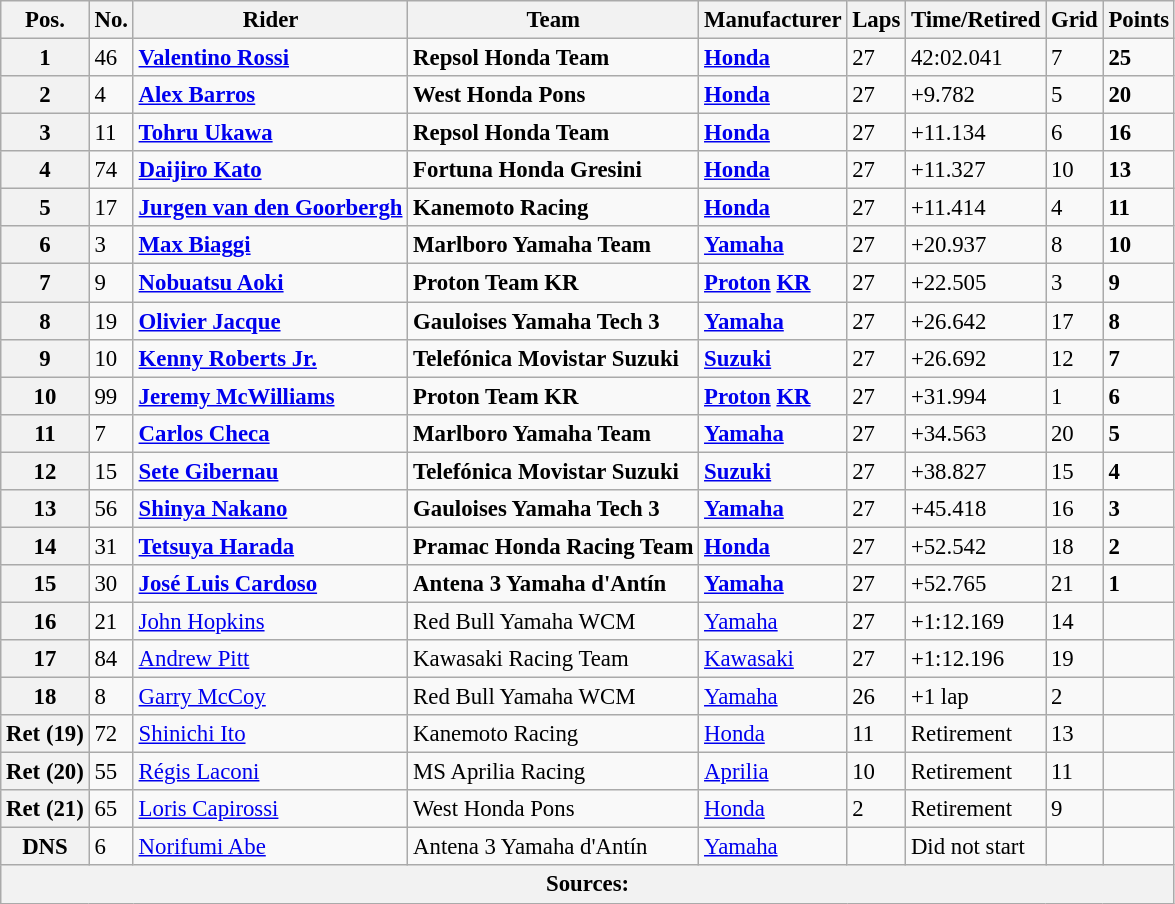<table class="wikitable" style="font-size: 95%;">
<tr>
<th>Pos.</th>
<th>No.</th>
<th>Rider</th>
<th>Team</th>
<th>Manufacturer</th>
<th>Laps</th>
<th>Time/Retired</th>
<th>Grid</th>
<th>Points</th>
</tr>
<tr>
<th>1</th>
<td>46</td>
<td> <strong><a href='#'>Valentino Rossi</a></strong></td>
<td><strong>Repsol Honda Team</strong></td>
<td><strong><a href='#'>Honda</a></strong></td>
<td>27</td>
<td>42:02.041</td>
<td>7</td>
<td><strong>25</strong></td>
</tr>
<tr>
<th>2</th>
<td>4</td>
<td> <strong><a href='#'>Alex Barros</a></strong></td>
<td><strong>West Honda Pons</strong></td>
<td><strong><a href='#'>Honda</a></strong></td>
<td>27</td>
<td>+9.782</td>
<td>5</td>
<td><strong>20</strong></td>
</tr>
<tr>
<th>3</th>
<td>11</td>
<td> <strong><a href='#'>Tohru Ukawa</a></strong></td>
<td><strong>Repsol Honda Team</strong></td>
<td><strong><a href='#'>Honda</a></strong></td>
<td>27</td>
<td>+11.134</td>
<td>6</td>
<td><strong>16</strong></td>
</tr>
<tr>
<th>4</th>
<td>74</td>
<td> <strong><a href='#'>Daijiro Kato</a></strong></td>
<td><strong>Fortuna Honda Gresini</strong></td>
<td><strong><a href='#'>Honda</a></strong></td>
<td>27</td>
<td>+11.327</td>
<td>10</td>
<td><strong>13</strong></td>
</tr>
<tr>
<th>5</th>
<td>17</td>
<td> <strong><a href='#'>Jurgen van den Goorbergh</a></strong></td>
<td><strong>Kanemoto Racing</strong></td>
<td><strong><a href='#'>Honda</a></strong></td>
<td>27</td>
<td>+11.414</td>
<td>4</td>
<td><strong>11</strong></td>
</tr>
<tr>
<th>6</th>
<td>3</td>
<td> <strong><a href='#'>Max Biaggi</a></strong></td>
<td><strong>Marlboro Yamaha Team</strong></td>
<td><strong><a href='#'>Yamaha</a></strong></td>
<td>27</td>
<td>+20.937</td>
<td>8</td>
<td><strong>10</strong></td>
</tr>
<tr>
<th>7</th>
<td>9</td>
<td> <strong><a href='#'>Nobuatsu Aoki</a></strong></td>
<td><strong>Proton Team KR</strong></td>
<td><strong><a href='#'>Proton</a> <a href='#'>KR</a></strong></td>
<td>27</td>
<td>+22.505</td>
<td>3</td>
<td><strong>9</strong></td>
</tr>
<tr>
<th>8</th>
<td>19</td>
<td> <strong><a href='#'>Olivier Jacque</a></strong></td>
<td><strong>Gauloises Yamaha Tech 3</strong></td>
<td><strong><a href='#'>Yamaha</a></strong></td>
<td>27</td>
<td>+26.642</td>
<td>17</td>
<td><strong>8</strong></td>
</tr>
<tr>
<th>9</th>
<td>10</td>
<td> <strong><a href='#'>Kenny Roberts Jr.</a></strong></td>
<td><strong>Telefónica Movistar Suzuki</strong></td>
<td><strong><a href='#'>Suzuki</a></strong></td>
<td>27</td>
<td>+26.692</td>
<td>12</td>
<td><strong>7</strong></td>
</tr>
<tr>
<th>10</th>
<td>99</td>
<td> <strong><a href='#'>Jeremy McWilliams</a></strong></td>
<td><strong>Proton Team KR</strong></td>
<td><strong><a href='#'>Proton</a> <a href='#'>KR</a></strong></td>
<td>27</td>
<td>+31.994</td>
<td>1</td>
<td><strong>6</strong></td>
</tr>
<tr>
<th>11</th>
<td>7</td>
<td> <strong><a href='#'>Carlos Checa</a></strong></td>
<td><strong>Marlboro Yamaha Team</strong></td>
<td><strong><a href='#'>Yamaha</a></strong></td>
<td>27</td>
<td>+34.563</td>
<td>20</td>
<td><strong>5</strong></td>
</tr>
<tr>
<th>12</th>
<td>15</td>
<td> <strong><a href='#'>Sete Gibernau</a></strong></td>
<td><strong>Telefónica Movistar Suzuki</strong></td>
<td><strong><a href='#'>Suzuki</a></strong></td>
<td>27</td>
<td>+38.827</td>
<td>15</td>
<td><strong>4</strong></td>
</tr>
<tr>
<th>13</th>
<td>56</td>
<td> <strong><a href='#'>Shinya Nakano</a></strong></td>
<td><strong>Gauloises Yamaha Tech 3</strong></td>
<td><strong><a href='#'>Yamaha</a></strong></td>
<td>27</td>
<td>+45.418</td>
<td>16</td>
<td><strong>3</strong></td>
</tr>
<tr>
<th>14</th>
<td>31</td>
<td> <strong><a href='#'>Tetsuya Harada</a></strong></td>
<td><strong>Pramac Honda Racing Team</strong></td>
<td><strong><a href='#'>Honda</a></strong></td>
<td>27</td>
<td>+52.542</td>
<td>18</td>
<td><strong>2</strong></td>
</tr>
<tr>
<th>15</th>
<td>30</td>
<td> <strong><a href='#'>José Luis Cardoso</a></strong></td>
<td><strong>Antena 3 Yamaha d'Antín</strong></td>
<td><strong><a href='#'>Yamaha</a></strong></td>
<td>27</td>
<td>+52.765</td>
<td>21</td>
<td><strong>1</strong></td>
</tr>
<tr>
<th>16</th>
<td>21</td>
<td> <a href='#'>John Hopkins</a></td>
<td>Red Bull Yamaha WCM</td>
<td><a href='#'>Yamaha</a></td>
<td>27</td>
<td>+1:12.169</td>
<td>14</td>
<td></td>
</tr>
<tr>
<th>17</th>
<td>84</td>
<td> <a href='#'>Andrew Pitt</a></td>
<td>Kawasaki Racing Team</td>
<td><a href='#'>Kawasaki</a></td>
<td>27</td>
<td>+1:12.196</td>
<td>19</td>
<td></td>
</tr>
<tr>
<th>18</th>
<td>8</td>
<td> <a href='#'>Garry McCoy</a></td>
<td>Red Bull Yamaha WCM</td>
<td><a href='#'>Yamaha</a></td>
<td>26</td>
<td>+1 lap</td>
<td>2</td>
<td></td>
</tr>
<tr>
<th>Ret (19)</th>
<td>72</td>
<td> <a href='#'>Shinichi Ito</a></td>
<td>Kanemoto Racing</td>
<td><a href='#'>Honda</a></td>
<td>11</td>
<td>Retirement</td>
<td>13</td>
<td></td>
</tr>
<tr>
<th>Ret (20)</th>
<td>55</td>
<td> <a href='#'>Régis Laconi</a></td>
<td>MS Aprilia Racing</td>
<td><a href='#'>Aprilia</a></td>
<td>10</td>
<td>Retirement</td>
<td>11</td>
<td></td>
</tr>
<tr>
<th>Ret (21)</th>
<td>65</td>
<td> <a href='#'>Loris Capirossi</a></td>
<td>West Honda Pons</td>
<td><a href='#'>Honda</a></td>
<td>2</td>
<td>Retirement</td>
<td>9</td>
<td></td>
</tr>
<tr>
<th>DNS</th>
<td>6</td>
<td> <a href='#'>Norifumi Abe</a></td>
<td>Antena 3 Yamaha d'Antín</td>
<td><a href='#'>Yamaha</a></td>
<td></td>
<td>Did not start</td>
<td></td>
<td></td>
</tr>
<tr>
<th colspan=9>Sources:</th>
</tr>
</table>
